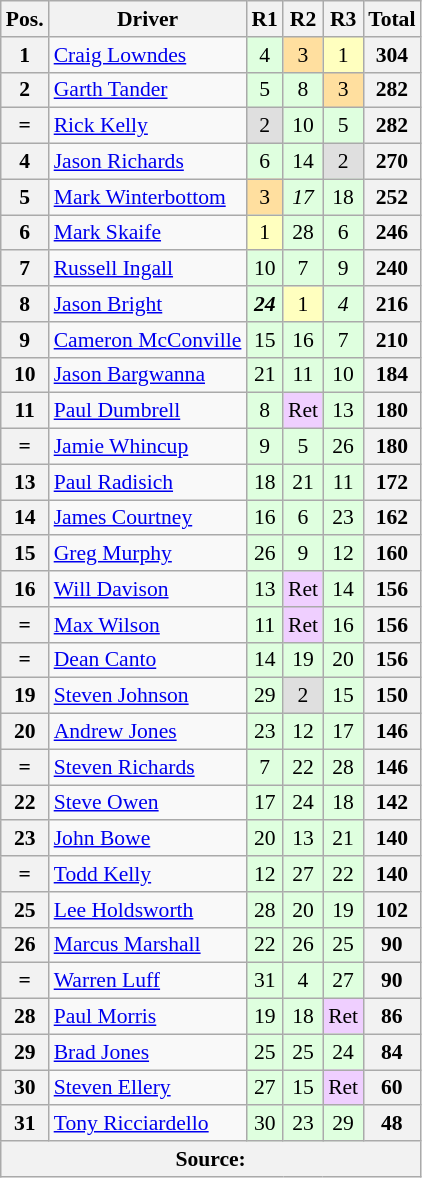<table class="wikitable" style="font-size:90%; text-align:center">
<tr>
<th>Pos.</th>
<th>Driver</th>
<th>R1</th>
<th>R2</th>
<th>R3</th>
<th>Total</th>
</tr>
<tr>
<th>1</th>
<td align=left> <a href='#'>Craig Lowndes</a></td>
<td style="background:#dfffdf;">4</td>
<td style="background:#ffdf9f;">3</td>
<td style="background:#ffffbf;">1</td>
<th>304</th>
</tr>
<tr>
<th>2</th>
<td align=left> <a href='#'>Garth Tander</a></td>
<td style="background:#dfffdf;">5</td>
<td style="background:#dfffdf;">8</td>
<td style="background:#ffdf9f;">3</td>
<th>282</th>
</tr>
<tr>
<th>=</th>
<td align=left> <a href='#'>Rick Kelly</a></td>
<td style="background:#dfdfdf;">2</td>
<td style="background:#dfffdf;">10</td>
<td style="background:#dfffdf;">5</td>
<th>282</th>
</tr>
<tr>
<th>4</th>
<td align=left> <a href='#'>Jason Richards</a></td>
<td style="background:#dfffdf;">6</td>
<td style="background:#dfffdf;">14</td>
<td style="background:#dfdfdf;">2</td>
<th>270</th>
</tr>
<tr>
<th>5</th>
<td align=left> <a href='#'>Mark Winterbottom</a></td>
<td style="background:#ffdf9f;">3</td>
<td style="background:#dfffdf;"><em>17</em></td>
<td style="background:#dfffdf;">18</td>
<th>252</th>
</tr>
<tr>
<th>6</th>
<td align=left> <a href='#'>Mark Skaife</a></td>
<td style="background:#ffffbf;">1</td>
<td style="background:#dfffdf;">28</td>
<td style="background:#dfffdf;">6</td>
<th>246</th>
</tr>
<tr>
<th>7</th>
<td align=left> <a href='#'>Russell Ingall</a></td>
<td style="background:#dfffdf;">10</td>
<td style="background:#dfffdf;">7</td>
<td style="background:#dfffdf;">9</td>
<th>240</th>
</tr>
<tr>
<th>8</th>
<td align=left> <a href='#'>Jason Bright</a></td>
<td style="background:#dfffdf;"><strong> <em>24</em> </strong></td>
<td style="background:#ffffbf;">1</td>
<td style="background:#dfffdf;"><em>4</em></td>
<th>216</th>
</tr>
<tr>
<th>9</th>
<td align=left> <a href='#'>Cameron McConville</a></td>
<td style="background:#dfffdf;">15</td>
<td style="background:#dfffdf;">16</td>
<td style="background:#dfffdf;">7</td>
<th>210</th>
</tr>
<tr>
<th>10</th>
<td align=left> <a href='#'>Jason Bargwanna</a></td>
<td style="background:#dfffdf;">21</td>
<td style="background:#dfffdf;">11</td>
<td style="background:#dfffdf;">10</td>
<th>184</th>
</tr>
<tr>
<th>11</th>
<td align=left> <a href='#'>Paul Dumbrell</a></td>
<td style="background:#dfffdf;">8</td>
<td style="background:#efcfff;">Ret</td>
<td style="background:#dfffdf;">13</td>
<th>180</th>
</tr>
<tr>
<th>=</th>
<td align=left> <a href='#'>Jamie Whincup</a></td>
<td style="background:#dfffdf;">9</td>
<td style="background:#dfffdf;">5</td>
<td style="background:#dfffdf;">26</td>
<th>180</th>
</tr>
<tr>
<th>13</th>
<td align=left> <a href='#'>Paul Radisich</a></td>
<td style="background:#dfffdf;">18</td>
<td style="background:#dfffdf;">21</td>
<td style="background:#dfffdf;">11</td>
<th>172</th>
</tr>
<tr>
<th>14</th>
<td align=left> <a href='#'>James Courtney</a></td>
<td style="background:#dfffdf;">16</td>
<td style="background:#dfffdf;">6</td>
<td style="background:#dfffdf;">23</td>
<th>162</th>
</tr>
<tr>
<th>15</th>
<td align=left> <a href='#'>Greg Murphy</a></td>
<td style="background:#dfffdf;">26</td>
<td style="background:#dfffdf;">9</td>
<td style="background:#dfffdf;">12</td>
<th>160</th>
</tr>
<tr>
<th>16</th>
<td align=left> <a href='#'>Will Davison</a></td>
<td style="background:#dfffdf;">13</td>
<td style="background:#efcfff;">Ret</td>
<td style="background:#dfffdf;">14</td>
<th>156</th>
</tr>
<tr>
<th>=</th>
<td align=left> <a href='#'>Max Wilson</a></td>
<td style="background:#dfffdf;">11</td>
<td style="background:#efcfff;">Ret</td>
<td style="background:#dfffdf;">16</td>
<th>156</th>
</tr>
<tr>
<th>=</th>
<td align=left> <a href='#'>Dean Canto</a></td>
<td style="background:#dfffdf;">14</td>
<td style="background:#dfffdf;">19</td>
<td style="background:#dfffdf;">20</td>
<th>156</th>
</tr>
<tr>
<th>19</th>
<td align=left> <a href='#'>Steven Johnson</a></td>
<td style="background:#dfffdf;">29</td>
<td style="background:#dfdfdf;">2</td>
<td style="background:#dfffdf;">15</td>
<th>150</th>
</tr>
<tr>
<th>20</th>
<td align=left> <a href='#'>Andrew Jones</a></td>
<td style="background:#dfffdf;">23</td>
<td style="background:#dfffdf;">12</td>
<td style="background:#dfffdf;">17</td>
<th>146</th>
</tr>
<tr>
<th>=</th>
<td align=left> <a href='#'>Steven Richards</a></td>
<td style="background:#dfffdf;">7</td>
<td style="background:#dfffdf;">22</td>
<td style="background:#dfffdf;">28</td>
<th>146</th>
</tr>
<tr>
<th>22</th>
<td align=left> <a href='#'>Steve Owen</a></td>
<td style="background:#dfffdf;">17</td>
<td style="background:#dfffdf;">24</td>
<td style="background:#dfffdf;">18</td>
<th>142</th>
</tr>
<tr>
<th>23</th>
<td align=left> <a href='#'>John Bowe</a></td>
<td style="background:#dfffdf;">20</td>
<td style="background:#dfffdf;">13</td>
<td style="background:#dfffdf;">21</td>
<th>140</th>
</tr>
<tr>
<th>=</th>
<td align=left> <a href='#'>Todd Kelly</a></td>
<td style="background:#dfffdf;">12</td>
<td style="background:#dfffdf;">27</td>
<td style="background:#dfffdf;">22</td>
<th>140</th>
</tr>
<tr>
<th>25</th>
<td align=left> <a href='#'>Lee Holdsworth</a></td>
<td style="background:#dfffdf;">28</td>
<td style="background:#dfffdf;">20</td>
<td style="background:#dfffdf;">19</td>
<th>102</th>
</tr>
<tr>
<th>26</th>
<td align=left> <a href='#'>Marcus Marshall</a></td>
<td style="background:#dfffdf;">22</td>
<td style="background:#dfffdf;">26</td>
<td style="background:#dfffdf;">25</td>
<th>90</th>
</tr>
<tr>
<th>=</th>
<td align=left> <a href='#'>Warren Luff</a></td>
<td style="background:#dfffdf;">31</td>
<td style="background:#dfffdf;">4</td>
<td style="background:#dfffdf;">27</td>
<th>90</th>
</tr>
<tr>
<th>28</th>
<td align=left> <a href='#'>Paul Morris</a></td>
<td style="background:#dfffdf;">19</td>
<td style="background:#dfffdf;">18</td>
<td style="background:#efcfff;">Ret</td>
<th>86</th>
</tr>
<tr>
<th>29</th>
<td align=left> <a href='#'>Brad Jones</a></td>
<td style="background:#dfffdf;">25</td>
<td style="background:#dfffdf;">25</td>
<td style="background:#dfffdf;">24</td>
<th>84</th>
</tr>
<tr>
<th>30</th>
<td align=left> <a href='#'>Steven Ellery</a></td>
<td style="background:#dfffdf;">27</td>
<td style="background:#dfffdf;">15</td>
<td style="background:#efcfff;">Ret</td>
<th>60</th>
</tr>
<tr>
<th>31</th>
<td align=left> <a href='#'>Tony Ricciardello</a></td>
<td style="background:#dfffdf;">30</td>
<td style="background:#dfffdf;">23</td>
<td style="background:#dfffdf;">29</td>
<th>48</th>
</tr>
<tr>
<th colspan=6>Source:</th>
</tr>
</table>
